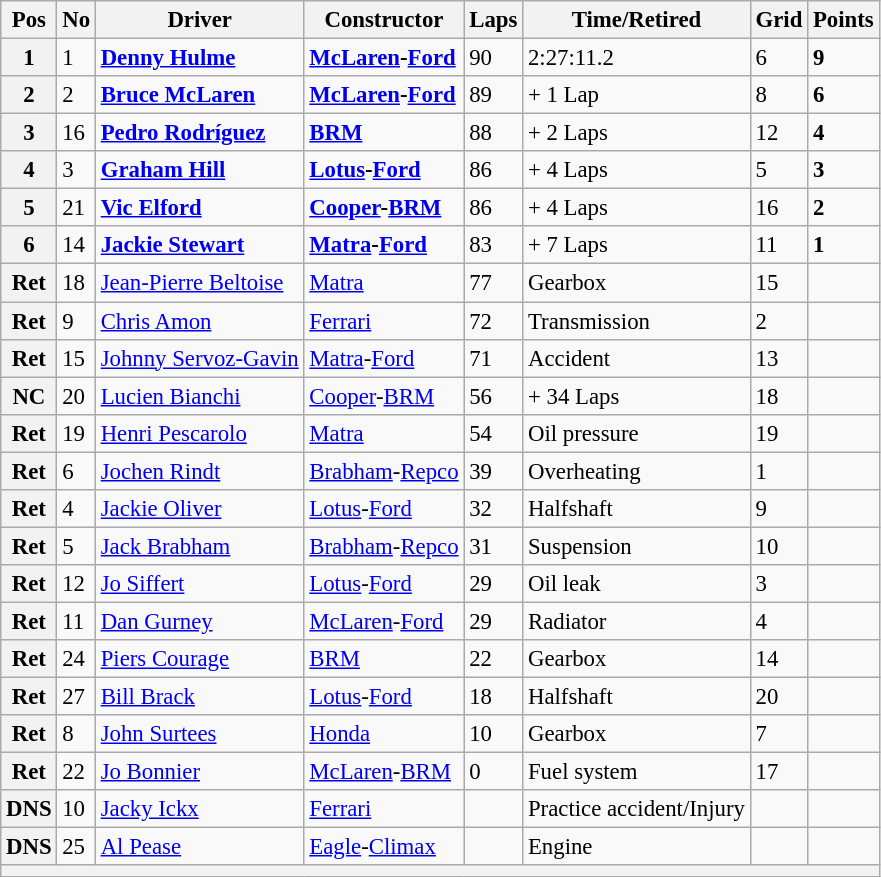<table class="wikitable" style="font-size: 95%;">
<tr>
<th>Pos</th>
<th>No</th>
<th>Driver</th>
<th>Constructor</th>
<th>Laps</th>
<th>Time/Retired</th>
<th>Grid</th>
<th>Points</th>
</tr>
<tr>
<th>1</th>
<td>1</td>
<td>  <strong><a href='#'>Denny Hulme</a></strong></td>
<td><strong><a href='#'>McLaren</a>-<a href='#'>Ford</a></strong></td>
<td>90</td>
<td>2:27:11.2</td>
<td>6</td>
<td><strong>9</strong></td>
</tr>
<tr>
<th>2</th>
<td>2</td>
<td> <strong><a href='#'>Bruce McLaren</a></strong></td>
<td><strong><a href='#'>McLaren</a>-<a href='#'>Ford</a></strong></td>
<td>89</td>
<td>+ 1 Lap</td>
<td>8</td>
<td><strong>6</strong></td>
</tr>
<tr>
<th>3</th>
<td>16</td>
<td> <strong><a href='#'>Pedro Rodríguez</a></strong></td>
<td><strong><a href='#'>BRM</a></strong></td>
<td>88</td>
<td>+ 2 Laps</td>
<td>12</td>
<td><strong>4</strong></td>
</tr>
<tr>
<th>4</th>
<td>3</td>
<td> <strong><a href='#'>Graham Hill</a></strong></td>
<td><strong><a href='#'>Lotus</a>-<a href='#'>Ford</a></strong></td>
<td>86</td>
<td>+ 4 Laps</td>
<td>5</td>
<td><strong>3</strong></td>
</tr>
<tr>
<th>5</th>
<td>21</td>
<td> <strong><a href='#'>Vic Elford</a></strong></td>
<td><strong><a href='#'>Cooper</a>-<a href='#'>BRM</a></strong></td>
<td>86</td>
<td>+ 4 Laps</td>
<td>16</td>
<td><strong>2</strong></td>
</tr>
<tr>
<th>6</th>
<td>14</td>
<td> <strong><a href='#'>Jackie Stewart</a></strong></td>
<td><strong><a href='#'>Matra</a>-<a href='#'>Ford</a></strong></td>
<td>83</td>
<td>+ 7 Laps</td>
<td>11</td>
<td><strong>1</strong></td>
</tr>
<tr>
<th>Ret</th>
<td>18</td>
<td> <a href='#'>Jean-Pierre Beltoise</a></td>
<td><a href='#'>Matra</a></td>
<td>77</td>
<td>Gearbox</td>
<td>15</td>
<td> </td>
</tr>
<tr>
<th>Ret</th>
<td>9</td>
<td> <a href='#'>Chris Amon</a></td>
<td><a href='#'>Ferrari</a></td>
<td>72</td>
<td>Transmission</td>
<td>2</td>
<td> </td>
</tr>
<tr>
<th>Ret</th>
<td>15</td>
<td> <a href='#'>Johnny Servoz-Gavin</a></td>
<td><a href='#'>Matra</a>-<a href='#'>Ford</a></td>
<td>71</td>
<td>Accident</td>
<td>13</td>
<td> </td>
</tr>
<tr>
<th>NC</th>
<td>20</td>
<td> <a href='#'>Lucien Bianchi</a></td>
<td><a href='#'>Cooper</a>-<a href='#'>BRM</a></td>
<td>56</td>
<td>+ 34 Laps</td>
<td>18</td>
<td> </td>
</tr>
<tr>
<th>Ret</th>
<td>19</td>
<td> <a href='#'>Henri Pescarolo</a></td>
<td><a href='#'>Matra</a></td>
<td>54</td>
<td>Oil pressure</td>
<td>19</td>
<td> </td>
</tr>
<tr>
<th>Ret</th>
<td>6</td>
<td> <a href='#'>Jochen Rindt</a></td>
<td><a href='#'>Brabham</a>-<a href='#'>Repco</a></td>
<td>39</td>
<td>Overheating</td>
<td>1</td>
<td> </td>
</tr>
<tr>
<th>Ret</th>
<td>4</td>
<td> <a href='#'>Jackie Oliver</a></td>
<td><a href='#'>Lotus</a>-<a href='#'>Ford</a></td>
<td>32</td>
<td>Halfshaft</td>
<td>9</td>
<td> </td>
</tr>
<tr>
<th>Ret</th>
<td>5</td>
<td> <a href='#'>Jack Brabham</a></td>
<td><a href='#'>Brabham</a>-<a href='#'>Repco</a></td>
<td>31</td>
<td>Suspension</td>
<td>10</td>
<td> </td>
</tr>
<tr>
<th>Ret</th>
<td>12</td>
<td> <a href='#'>Jo Siffert</a></td>
<td><a href='#'>Lotus</a>-<a href='#'>Ford</a></td>
<td>29</td>
<td>Oil leak</td>
<td>3</td>
<td> </td>
</tr>
<tr>
<th>Ret</th>
<td>11</td>
<td> <a href='#'>Dan Gurney</a></td>
<td><a href='#'>McLaren</a>-<a href='#'>Ford</a></td>
<td>29</td>
<td>Radiator</td>
<td>4</td>
<td> </td>
</tr>
<tr>
<th>Ret</th>
<td>24</td>
<td> <a href='#'>Piers Courage</a></td>
<td><a href='#'>BRM</a></td>
<td>22</td>
<td>Gearbox</td>
<td>14</td>
<td> </td>
</tr>
<tr>
<th>Ret</th>
<td>27</td>
<td> <a href='#'>Bill Brack</a></td>
<td><a href='#'>Lotus</a>-<a href='#'>Ford</a></td>
<td>18</td>
<td>Halfshaft</td>
<td>20</td>
<td> </td>
</tr>
<tr>
<th>Ret</th>
<td>8</td>
<td> <a href='#'>John Surtees</a></td>
<td><a href='#'>Honda</a></td>
<td>10</td>
<td>Gearbox</td>
<td>7</td>
<td> </td>
</tr>
<tr>
<th>Ret</th>
<td>22</td>
<td> <a href='#'>Jo Bonnier</a></td>
<td><a href='#'>McLaren</a>-<a href='#'>BRM</a></td>
<td>0</td>
<td>Fuel system</td>
<td>17</td>
<td> </td>
</tr>
<tr>
<th>DNS</th>
<td>10</td>
<td> <a href='#'>Jacky Ickx</a></td>
<td><a href='#'>Ferrari</a></td>
<td></td>
<td>Practice accident/Injury</td>
<td> </td>
<td></td>
</tr>
<tr>
<th>DNS</th>
<td>25</td>
<td> <a href='#'>Al Pease</a></td>
<td><a href='#'>Eagle</a>-<a href='#'>Climax</a></td>
<td></td>
<td>Engine</td>
<td></td>
<td> </td>
</tr>
<tr>
<th colspan="8"></th>
</tr>
</table>
